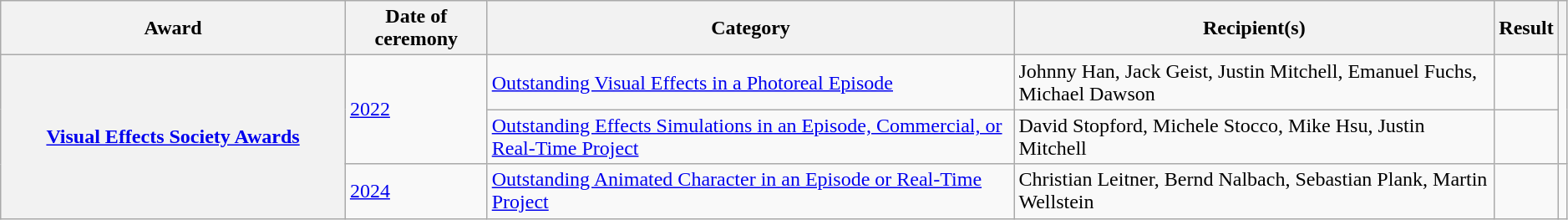<table class="wikitable sortable plainrowheaders" style="width: 99%">
<tr>
<th scope="col" style="width:22%;">Award</th>
<th scope="col">Date of ceremony</th>
<th scope="col">Category</th>
<th scope="col">Recipient(s)</th>
<th scope="col">Result</th>
<th scope="col" class="unsortable"></th>
</tr>
<tr>
<th rowspan="3" scope="row" style="text-align:center;"><a href='#'>Visual Effects Society Awards</a></th>
<td rowspan="2"><a href='#'>2022</a></td>
<td><a href='#'>Outstanding Visual Effects in a Photoreal Episode</a></td>
<td>Johnny Han, Jack Geist, Justin Mitchell, Emanuel Fuchs, Michael Dawson </td>
<td></td>
<td rowspan="2" style="text-align:center;"></td>
</tr>
<tr>
<td><a href='#'>Outstanding Effects Simulations in an Episode, Commercial, or Real-Time Project</a></td>
<td>David Stopford, Michele Stocco, Mike Hsu, Justin Mitchell</td>
<td></td>
</tr>
<tr>
<td><a href='#'>2024</a></td>
<td><a href='#'>Outstanding Animated Character in an Episode or Real-Time Project</a></td>
<td>Christian Leitner, Bernd Nalbach, Sebastian Plank, Martin Wellstein </td>
<td></td>
<td style="text-align:center;"></td>
</tr>
</table>
